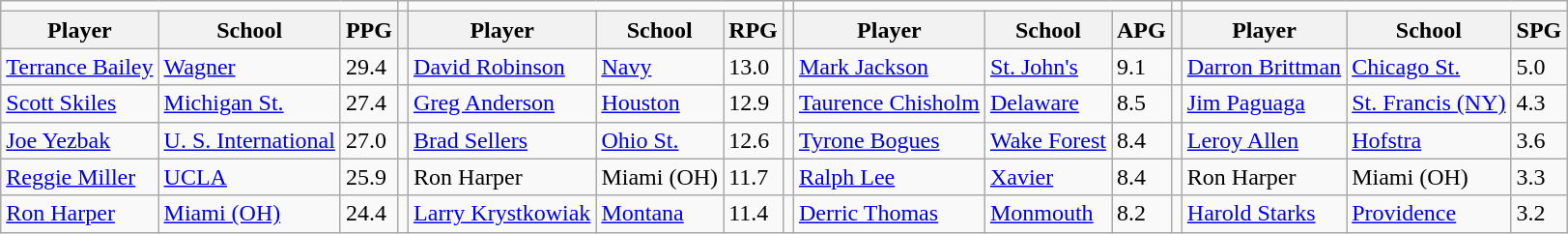<table class="wikitable" style="text-align: left;">
<tr>
<td colspan=3></td>
<td></td>
<td colspan=3></td>
<td></td>
<td colspan=3></td>
<td></td>
<td colspan=3></td>
</tr>
<tr>
<th>Player</th>
<th>School</th>
<th>PPG</th>
<th></th>
<th>Player</th>
<th>School</th>
<th>RPG</th>
<th></th>
<th>Player</th>
<th>School</th>
<th>APG</th>
<th></th>
<th>Player</th>
<th>School</th>
<th>SPG</th>
</tr>
<tr>
<td align="left"><a href='#'>Terrance Bailey</a></td>
<td><a href='#'>Wagner</a></td>
<td>29.4</td>
<td></td>
<td><a href='#'>David Robinson</a></td>
<td><a href='#'>Navy</a></td>
<td>13.0</td>
<td></td>
<td><a href='#'>Mark Jackson</a></td>
<td><a href='#'>St. John's</a></td>
<td>9.1</td>
<td></td>
<td><a href='#'>Darron Brittman</a></td>
<td><a href='#'>Chicago St.</a></td>
<td>5.0</td>
</tr>
<tr>
<td align="left"><a href='#'>Scott Skiles</a></td>
<td><a href='#'>Michigan St.</a></td>
<td>27.4</td>
<td></td>
<td><a href='#'>Greg Anderson</a></td>
<td><a href='#'>Houston</a></td>
<td>12.9</td>
<td></td>
<td><a href='#'>Taurence Chisholm</a></td>
<td><a href='#'>Delaware</a></td>
<td>8.5</td>
<td></td>
<td><a href='#'>Jim Paguaga</a></td>
<td><a href='#'>St. Francis (NY)</a></td>
<td>4.3</td>
</tr>
<tr>
<td align="left"><a href='#'>Joe Yezbak</a></td>
<td><a href='#'>U. S. International</a></td>
<td>27.0</td>
<td></td>
<td><a href='#'>Brad Sellers</a></td>
<td><a href='#'>Ohio St.</a></td>
<td>12.6</td>
<td></td>
<td><a href='#'>Tyrone Bogues</a></td>
<td><a href='#'>Wake Forest</a></td>
<td>8.4</td>
<td></td>
<td><a href='#'>Leroy Allen</a></td>
<td><a href='#'>Hofstra</a></td>
<td>3.6</td>
</tr>
<tr>
<td align="left"><a href='#'>Reggie Miller</a></td>
<td><a href='#'>UCLA</a></td>
<td>25.9</td>
<td></td>
<td>Ron Harper</td>
<td>Miami (OH)</td>
<td>11.7</td>
<td></td>
<td><a href='#'>Ralph Lee</a></td>
<td><a href='#'>Xavier</a></td>
<td>8.4</td>
<td></td>
<td>Ron Harper</td>
<td>Miami (OH)</td>
<td>3.3</td>
</tr>
<tr>
<td align="left"><a href='#'>Ron Harper</a></td>
<td><a href='#'>Miami (OH)</a></td>
<td>24.4</td>
<td></td>
<td><a href='#'>Larry Krystkowiak</a></td>
<td><a href='#'>Montana</a></td>
<td>11.4</td>
<td></td>
<td><a href='#'>Derric Thomas</a></td>
<td><a href='#'>Monmouth</a></td>
<td>8.2</td>
<td></td>
<td><a href='#'>Harold Starks</a></td>
<td><a href='#'>Providence</a></td>
<td>3.2</td>
</tr>
</table>
